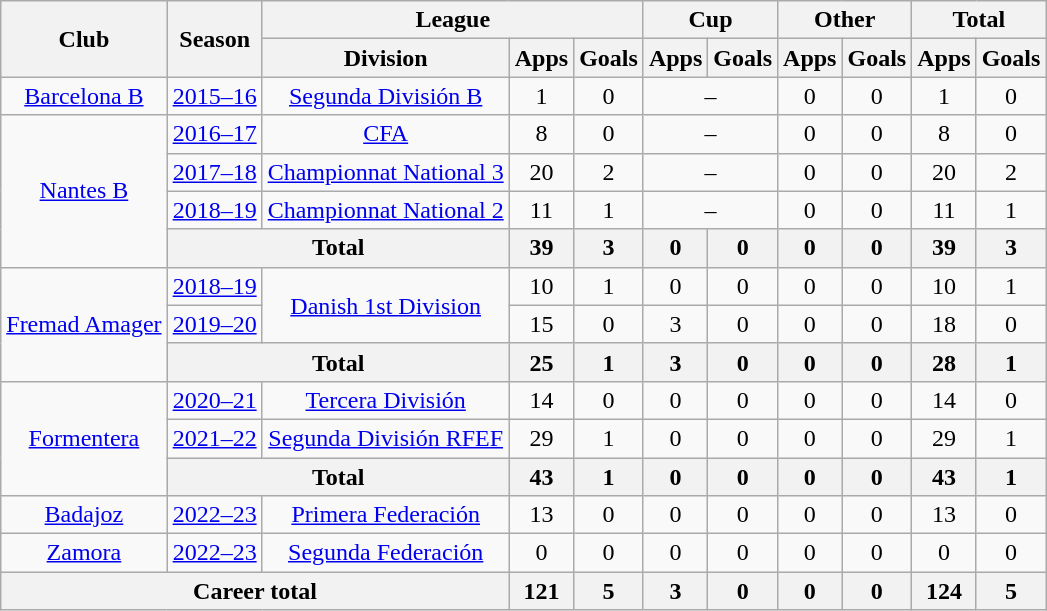<table class="wikitable" style="text-align: center">
<tr>
<th rowspan="2">Club</th>
<th rowspan="2">Season</th>
<th colspan="3">League</th>
<th colspan="2">Cup</th>
<th colspan="2">Other</th>
<th colspan="2">Total</th>
</tr>
<tr>
<th>Division</th>
<th>Apps</th>
<th>Goals</th>
<th>Apps</th>
<th>Goals</th>
<th>Apps</th>
<th>Goals</th>
<th>Apps</th>
<th>Goals</th>
</tr>
<tr>
<td><a href='#'>Barcelona B</a></td>
<td><a href='#'>2015–16</a></td>
<td><a href='#'>Segunda División B</a></td>
<td>1</td>
<td>0</td>
<td colspan="2">–</td>
<td>0</td>
<td>0</td>
<td>1</td>
<td>0</td>
</tr>
<tr>
<td rowspan="4"><a href='#'>Nantes B</a></td>
<td><a href='#'>2016–17</a></td>
<td><a href='#'>CFA</a></td>
<td>8</td>
<td>0</td>
<td colspan="2">–</td>
<td>0</td>
<td>0</td>
<td>8</td>
<td>0</td>
</tr>
<tr>
<td><a href='#'>2017–18</a></td>
<td><a href='#'>Championnat National 3</a></td>
<td>20</td>
<td>2</td>
<td colspan="2">–</td>
<td>0</td>
<td>0</td>
<td>20</td>
<td>2</td>
</tr>
<tr>
<td><a href='#'>2018–19</a></td>
<td><a href='#'>Championnat National 2</a></td>
<td>11</td>
<td>1</td>
<td colspan="2">–</td>
<td>0</td>
<td>0</td>
<td>11</td>
<td>1</td>
</tr>
<tr>
<th colspan="2"><strong>Total</strong></th>
<th>39</th>
<th>3</th>
<th>0</th>
<th>0</th>
<th>0</th>
<th>0</th>
<th>39</th>
<th>3</th>
</tr>
<tr>
<td rowspan="3"><a href='#'>Fremad Amager</a></td>
<td><a href='#'>2018–19</a></td>
<td rowspan="2"><a href='#'>Danish 1st Division</a></td>
<td>10</td>
<td>1</td>
<td>0</td>
<td>0</td>
<td>0</td>
<td>0</td>
<td>10</td>
<td>1</td>
</tr>
<tr>
<td><a href='#'>2019–20</a></td>
<td>15</td>
<td>0</td>
<td>3</td>
<td>0</td>
<td>0</td>
<td>0</td>
<td>18</td>
<td>0</td>
</tr>
<tr>
<th colspan="2"><strong>Total</strong></th>
<th>25</th>
<th>1</th>
<th>3</th>
<th>0</th>
<th>0</th>
<th>0</th>
<th>28</th>
<th>1</th>
</tr>
<tr>
<td rowspan="3"><a href='#'>Formentera</a></td>
<td><a href='#'>2020–21</a></td>
<td><a href='#'>Tercera División</a></td>
<td>14</td>
<td>0</td>
<td>0</td>
<td>0</td>
<td>0</td>
<td>0</td>
<td>14</td>
<td>0</td>
</tr>
<tr>
<td><a href='#'>2021–22</a></td>
<td><a href='#'>Segunda División RFEF</a></td>
<td>29</td>
<td>1</td>
<td>0</td>
<td>0</td>
<td>0</td>
<td>0</td>
<td>29</td>
<td>1</td>
</tr>
<tr>
<th colspan="2"><strong>Total</strong></th>
<th>43</th>
<th>1</th>
<th>0</th>
<th>0</th>
<th>0</th>
<th>0</th>
<th>43</th>
<th>1</th>
</tr>
<tr>
<td><a href='#'>Badajoz</a></td>
<td><a href='#'>2022–23</a></td>
<td><a href='#'>Primera Federación</a></td>
<td>13</td>
<td>0</td>
<td>0</td>
<td>0</td>
<td>0</td>
<td>0</td>
<td>13</td>
<td>0</td>
</tr>
<tr>
<td><a href='#'>Zamora</a></td>
<td><a href='#'>2022–23</a></td>
<td><a href='#'>Segunda Federación</a></td>
<td>0</td>
<td>0</td>
<td>0</td>
<td>0</td>
<td>0</td>
<td>0</td>
<td>0</td>
<td>0</td>
</tr>
<tr>
<th colspan="3"><strong>Career total</strong></th>
<th>121</th>
<th>5</th>
<th>3</th>
<th>0</th>
<th>0</th>
<th>0</th>
<th>124</th>
<th>5</th>
</tr>
</table>
